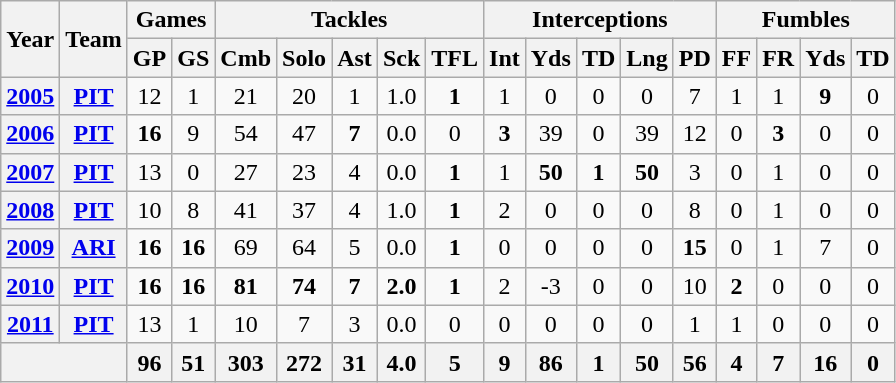<table class="wikitable" style="text-align:center">
<tr>
<th rowspan="2">Year</th>
<th rowspan="2">Team</th>
<th colspan="2">Games</th>
<th colspan="5">Tackles</th>
<th colspan="5">Interceptions</th>
<th colspan="4">Fumbles</th>
</tr>
<tr>
<th>GP</th>
<th>GS</th>
<th>Cmb</th>
<th>Solo</th>
<th>Ast</th>
<th>Sck</th>
<th>TFL</th>
<th>Int</th>
<th>Yds</th>
<th>TD</th>
<th>Lng</th>
<th>PD</th>
<th>FF</th>
<th>FR</th>
<th>Yds</th>
<th>TD</th>
</tr>
<tr>
<th><a href='#'>2005</a></th>
<th><a href='#'>PIT</a></th>
<td>12</td>
<td>1</td>
<td>21</td>
<td>20</td>
<td>1</td>
<td>1.0</td>
<td><strong>1</strong></td>
<td>1</td>
<td>0</td>
<td>0</td>
<td>0</td>
<td>7</td>
<td>1</td>
<td>1</td>
<td><strong>9</strong></td>
<td>0</td>
</tr>
<tr>
<th><a href='#'>2006</a></th>
<th><a href='#'>PIT</a></th>
<td><strong>16</strong></td>
<td>9</td>
<td>54</td>
<td>47</td>
<td><strong>7</strong></td>
<td>0.0</td>
<td>0</td>
<td><strong>3</strong></td>
<td>39</td>
<td>0</td>
<td>39</td>
<td>12</td>
<td>0</td>
<td><strong>3</strong></td>
<td>0</td>
<td>0</td>
</tr>
<tr>
<th><a href='#'>2007</a></th>
<th><a href='#'>PIT</a></th>
<td>13</td>
<td>0</td>
<td>27</td>
<td>23</td>
<td>4</td>
<td>0.0</td>
<td><strong>1</strong></td>
<td>1</td>
<td><strong>50</strong></td>
<td><strong>1</strong></td>
<td><strong>50</strong></td>
<td>3</td>
<td>0</td>
<td>1</td>
<td>0</td>
<td>0</td>
</tr>
<tr>
<th><a href='#'>2008</a></th>
<th><a href='#'>PIT</a></th>
<td>10</td>
<td>8</td>
<td>41</td>
<td>37</td>
<td>4</td>
<td>1.0</td>
<td><strong>1</strong></td>
<td>2</td>
<td>0</td>
<td>0</td>
<td>0</td>
<td>8</td>
<td>0</td>
<td>1</td>
<td>0</td>
<td>0</td>
</tr>
<tr>
<th><a href='#'>2009</a></th>
<th><a href='#'>ARI</a></th>
<td><strong>16</strong></td>
<td><strong>16</strong></td>
<td>69</td>
<td>64</td>
<td>5</td>
<td>0.0</td>
<td><strong>1</strong></td>
<td>0</td>
<td>0</td>
<td>0</td>
<td>0</td>
<td><strong>15</strong></td>
<td>0</td>
<td>1</td>
<td>7</td>
<td>0</td>
</tr>
<tr>
<th><a href='#'>2010</a></th>
<th><a href='#'>PIT</a></th>
<td><strong>16</strong></td>
<td><strong>16</strong></td>
<td><strong>81</strong></td>
<td><strong>74</strong></td>
<td><strong>7</strong></td>
<td><strong>2.0</strong></td>
<td><strong>1</strong></td>
<td>2</td>
<td>-3</td>
<td>0</td>
<td>0</td>
<td>10</td>
<td><strong>2</strong></td>
<td>0</td>
<td>0</td>
<td>0</td>
</tr>
<tr>
<th><a href='#'>2011</a></th>
<th><a href='#'>PIT</a></th>
<td>13</td>
<td>1</td>
<td>10</td>
<td>7</td>
<td>3</td>
<td>0.0</td>
<td>0</td>
<td>0</td>
<td>0</td>
<td>0</td>
<td>0</td>
<td>1</td>
<td>1</td>
<td>0</td>
<td>0</td>
<td>0</td>
</tr>
<tr>
<th colspan="2"></th>
<th>96</th>
<th>51</th>
<th>303</th>
<th>272</th>
<th>31</th>
<th>4.0</th>
<th>5</th>
<th>9</th>
<th>86</th>
<th>1</th>
<th>50</th>
<th>56</th>
<th>4</th>
<th>7</th>
<th>16</th>
<th>0</th>
</tr>
</table>
